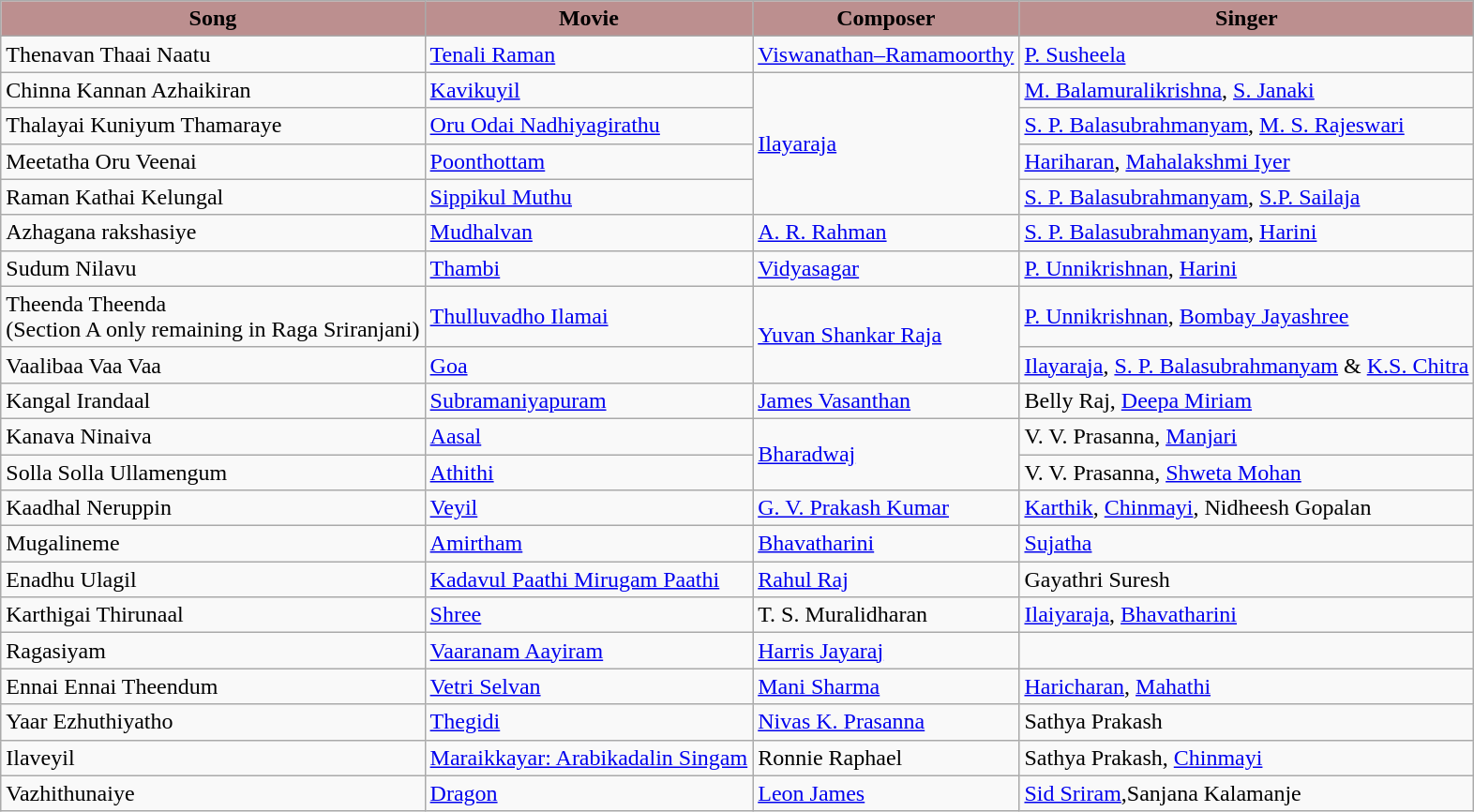<table class="wikitable">
<tr>
<th style="background:#BC8F8F">Song</th>
<th style="background:#BC8F8F">Movie</th>
<th style="background:#BC8F8F">Composer</th>
<th style="background:#BC8F8F">Singer</th>
</tr>
<tr>
<td>Thenavan Thaai Naatu</td>
<td><a href='#'>Tenali Raman</a></td>
<td><a href='#'>Viswanathan–Ramamoorthy</a></td>
<td><a href='#'>P. Susheela</a></td>
</tr>
<tr>
<td>Chinna Kannan Azhaikiran</td>
<td><a href='#'>Kavikuyil</a></td>
<td rowspan="4"><a href='#'>Ilayaraja</a></td>
<td><a href='#'>M. Balamuralikrishna</a>, <a href='#'>S. Janaki</a></td>
</tr>
<tr>
<td>Thalayai Kuniyum Thamaraye</td>
<td><a href='#'>Oru Odai Nadhiyagirathu</a></td>
<td><a href='#'>S. P. Balasubrahmanyam</a>, <a href='#'>M. S. Rajeswari</a></td>
</tr>
<tr>
<td>Meetatha Oru Veenai</td>
<td><a href='#'>Poonthottam</a></td>
<td><a href='#'>Hariharan</a>, <a href='#'>Mahalakshmi Iyer</a></td>
</tr>
<tr>
<td>Raman Kathai Kelungal</td>
<td><a href='#'>Sippikul Muthu</a></td>
<td><a href='#'>S. P. Balasubrahmanyam</a>, <a href='#'>S.P. Sailaja</a></td>
</tr>
<tr>
<td>Azhagana rakshasiye</td>
<td><a href='#'>Mudhalvan</a></td>
<td><a href='#'>A. R. Rahman</a></td>
<td><a href='#'>S. P. Balasubrahmanyam</a>, <a href='#'>Harini</a></td>
</tr>
<tr>
<td>Sudum Nilavu</td>
<td><a href='#'>Thambi</a></td>
<td><a href='#'>Vidyasagar</a></td>
<td><a href='#'>P. Unnikrishnan</a>, <a href='#'>Harini</a></td>
</tr>
<tr>
<td>Theenda Theenda<br>(Section A only remaining in Raga Sriranjani)</td>
<td><a href='#'>Thulluvadho Ilamai</a></td>
<td rowspan="2"><a href='#'>Yuvan Shankar Raja</a></td>
<td><a href='#'>P. Unnikrishnan</a>, <a href='#'>Bombay Jayashree</a></td>
</tr>
<tr>
<td>Vaalibaa Vaa Vaa</td>
<td><a href='#'>Goa</a></td>
<td><a href='#'>Ilayaraja</a>, <a href='#'>S. P. Balasubrahmanyam</a> & <a href='#'>K.S. Chitra</a></td>
</tr>
<tr>
<td>Kangal Irandaal</td>
<td><a href='#'>Subramaniyapuram</a></td>
<td><a href='#'>James Vasanthan</a></td>
<td>Belly Raj, <a href='#'>Deepa Miriam</a></td>
</tr>
<tr>
<td>Kanava Ninaiva</td>
<td><a href='#'>Aasal</a></td>
<td rowspan=2><a href='#'>Bharadwaj</a></td>
<td>V. V. Prasanna, <a href='#'>Manjari</a></td>
</tr>
<tr>
<td>Solla Solla Ullamengum</td>
<td><a href='#'>Athithi</a></td>
<td>V. V. Prasanna, <a href='#'>Shweta Mohan</a></td>
</tr>
<tr>
<td>Kaadhal Neruppin</td>
<td><a href='#'>Veyil</a></td>
<td><a href='#'>G. V. Prakash Kumar</a></td>
<td><a href='#'>Karthik</a>, <a href='#'>Chinmayi</a>, Nidheesh Gopalan</td>
</tr>
<tr>
<td>Mugalineme</td>
<td><a href='#'>Amirtham</a></td>
<td><a href='#'>Bhavatharini</a></td>
<td><a href='#'>Sujatha</a></td>
</tr>
<tr>
<td>Enadhu Ulagil</td>
<td><a href='#'>Kadavul Paathi Mirugam Paathi</a></td>
<td><a href='#'>Rahul Raj</a></td>
<td>Gayathri Suresh</td>
</tr>
<tr>
<td>Karthigai Thirunaal</td>
<td><a href='#'>Shree</a></td>
<td>T. S. Muralidharan</td>
<td><a href='#'>Ilaiyaraja</a>, <a href='#'>Bhavatharini</a></td>
</tr>
<tr>
<td>Ragasiyam</td>
<td><a href='#'>Vaaranam Aayiram</a></td>
<td><a href='#'>Harris Jayaraj</a></td>
</tr>
<tr>
<td>Ennai Ennai Theendum</td>
<td><a href='#'>Vetri Selvan</a></td>
<td><a href='#'>Mani Sharma</a></td>
<td><a href='#'>Haricharan</a>, <a href='#'>Mahathi</a></td>
</tr>
<tr>
<td>Yaar Ezhuthiyatho</td>
<td><a href='#'>Thegidi</a></td>
<td><a href='#'>Nivas K. Prasanna</a></td>
<td>Sathya Prakash</td>
</tr>
<tr>
<td>Ilaveyil</td>
<td><a href='#'>Maraikkayar: Arabikadalin Singam</a></td>
<td>Ronnie Raphael</td>
<td>Sathya Prakash, <a href='#'>Chinmayi</a></td>
</tr>
<tr>
<td>Vazhithunaiye</td>
<td><a href='#'>Dragon</a></td>
<td><a href='#'>Leon James</a></td>
<td><a href='#'>Sid Sriram</a>,Sanjana Kalamanje</td>
</tr>
</table>
